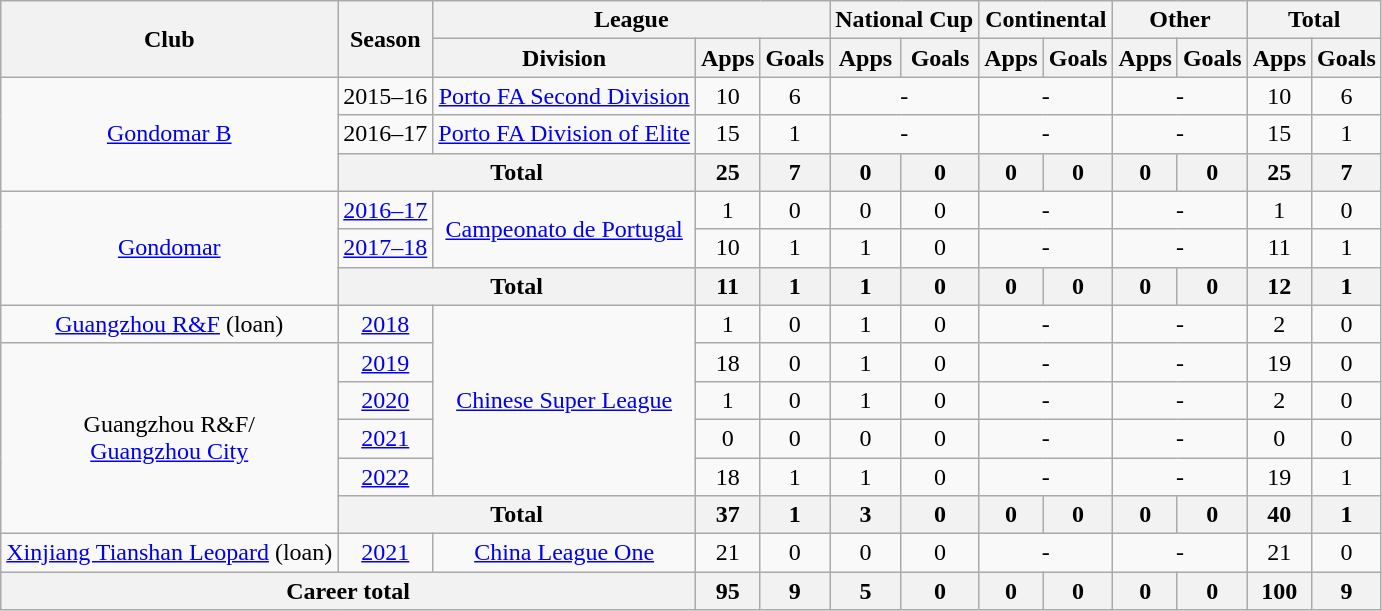<table class="wikitable" style="text-align: center">
<tr>
<th rowspan="2">Club</th>
<th rowspan="2">Season</th>
<th colspan="3">League</th>
<th colspan="2">National Cup</th>
<th colspan="2">Continental</th>
<th colspan="2">Other</th>
<th colspan="2">Total</th>
</tr>
<tr>
<th>Division</th>
<th>Apps</th>
<th>Goals</th>
<th>Apps</th>
<th>Goals</th>
<th>Apps</th>
<th>Goals</th>
<th>Apps</th>
<th>Goals</th>
<th>Apps</th>
<th>Goals</th>
</tr>
<tr>
<td rowspan="3"><a href='#'>Gondomar B</a></td>
<td>2015–16</td>
<td><a href='#'>Porto FA Second Division</a></td>
<td>10</td>
<td>6</td>
<td colspan="2">-</td>
<td colspan="2">-</td>
<td colspan="2">-</td>
<td>10</td>
<td>6</td>
</tr>
<tr>
<td>2016–17</td>
<td><a href='#'>Porto FA Division of Elite</a></td>
<td>15</td>
<td>1</td>
<td colspan="2">-</td>
<td colspan="2">-</td>
<td colspan="2">-</td>
<td>15</td>
<td>1</td>
</tr>
<tr>
<th colspan="2"><strong>Total</strong></th>
<th>25</th>
<th>7</th>
<th>0</th>
<th>0</th>
<th>0</th>
<th>0</th>
<th>0</th>
<th>0</th>
<th>25</th>
<th>7</th>
</tr>
<tr>
<td rowspan="3"><a href='#'>Gondomar</a></td>
<td><a href='#'>2016–17</a></td>
<td rowspan="2"><a href='#'>Campeonato de Portugal</a></td>
<td>1</td>
<td>0</td>
<td>0</td>
<td>0</td>
<td colspan="2">-</td>
<td colspan="2">-</td>
<td>1</td>
<td>0</td>
</tr>
<tr>
<td><a href='#'>2017–18</a></td>
<td>10</td>
<td>1</td>
<td>1</td>
<td>0</td>
<td colspan="2">-</td>
<td colspan="2">-</td>
<td>11</td>
<td>1</td>
</tr>
<tr>
<th colspan="2"><strong>Total</strong></th>
<th>11</th>
<th>1</th>
<th>1</th>
<th>0</th>
<th>0</th>
<th>0</th>
<th>0</th>
<th>0</th>
<th>12</th>
<th>1</th>
</tr>
<tr>
<td><a href='#'>Guangzhou R&F</a> (loan)</td>
<td><a href='#'>2018</a></td>
<td rowspan="5"><a href='#'>Chinese Super League</a></td>
<td>1</td>
<td>0</td>
<td>1</td>
<td>0</td>
<td colspan="2">-</td>
<td colspan="2">-</td>
<td>2</td>
<td>0</td>
</tr>
<tr>
<td rowspan=5>Guangzhou R&F/ <br><a href='#'>Guangzhou City</a></td>
<td><a href='#'>2019</a></td>
<td>18</td>
<td>0</td>
<td>1</td>
<td>0</td>
<td colspan="2">-</td>
<td colspan="2">-</td>
<td>19</td>
<td>0</td>
</tr>
<tr>
<td><a href='#'>2020</a></td>
<td>1</td>
<td>0</td>
<td>1</td>
<td>0</td>
<td colspan="2">-</td>
<td colspan="2">-</td>
<td>2</td>
<td>0</td>
</tr>
<tr>
<td><a href='#'>2021</a></td>
<td>0</td>
<td>0</td>
<td>0</td>
<td>0</td>
<td colspan="2">-</td>
<td colspan="2">-</td>
<td>0</td>
<td>0</td>
</tr>
<tr>
<td><a href='#'>2022</a></td>
<td>18</td>
<td>1</td>
<td>1</td>
<td>0</td>
<td colspan="2">-</td>
<td colspan="2">-</td>
<td>19</td>
<td>1</td>
</tr>
<tr>
<th colspan=2>Total</th>
<th>37</th>
<th>1</th>
<th>3</th>
<th>0</th>
<th>0</th>
<th>0</th>
<th>0</th>
<th>0</th>
<th>40</th>
<th>1</th>
</tr>
<tr>
<td><a href='#'>Xinjiang Tianshan Leopard</a> (loan)</td>
<td><a href='#'>2021</a></td>
<td><a href='#'>China League One</a></td>
<td>21</td>
<td>0</td>
<td>0</td>
<td>0</td>
<td colspan="2">-</td>
<td colspan="2">-</td>
<td>21</td>
<td>0</td>
</tr>
<tr>
<th colspan=3>Career total</th>
<th>95</th>
<th>9</th>
<th>5</th>
<th>0</th>
<th>0</th>
<th>0</th>
<th>0</th>
<th>0</th>
<th>100</th>
<th>9</th>
</tr>
</table>
